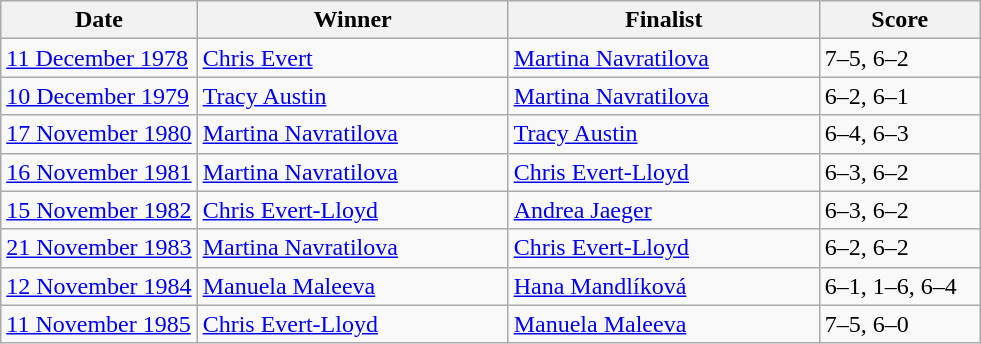<table class="wikitable">
<tr>
<th>Date</th>
<th width="200">Winner</th>
<th width="200">Finalist</th>
<th width="100">Score</th>
</tr>
<tr>
<td><a href='#'>11 December 1978</a></td>
<td> <a href='#'>Chris Evert</a></td>
<td> <a href='#'>Martina Navratilova</a></td>
<td>7–5, 6–2</td>
</tr>
<tr>
<td><a href='#'>10 December 1979</a></td>
<td> <a href='#'>Tracy Austin</a></td>
<td> <a href='#'>Martina Navratilova</a></td>
<td>6–2, 6–1</td>
</tr>
<tr>
<td><a href='#'>17 November 1980</a></td>
<td> <a href='#'>Martina Navratilova</a></td>
<td> <a href='#'>Tracy Austin</a></td>
<td>6–4, 6–3</td>
</tr>
<tr>
<td><a href='#'>16 November 1981</a></td>
<td> <a href='#'>Martina Navratilova</a></td>
<td> <a href='#'>Chris Evert-Lloyd</a></td>
<td>6–3, 6–2</td>
</tr>
<tr>
<td><a href='#'>15 November 1982</a></td>
<td> <a href='#'>Chris Evert-Lloyd</a></td>
<td> <a href='#'>Andrea Jaeger</a></td>
<td>6–3, 6–2</td>
</tr>
<tr>
<td><a href='#'>21 November 1983</a></td>
<td> <a href='#'>Martina Navratilova</a></td>
<td> <a href='#'>Chris Evert-Lloyd</a></td>
<td>6–2, 6–2</td>
</tr>
<tr>
<td><a href='#'>12 November 1984</a></td>
<td> <a href='#'>Manuela Maleeva</a></td>
<td> <a href='#'>Hana Mandlíková</a></td>
<td>6–1, 1–6, 6–4</td>
</tr>
<tr>
<td><a href='#'>11 November 1985</a></td>
<td> <a href='#'>Chris Evert-Lloyd</a></td>
<td> <a href='#'>Manuela Maleeva</a></td>
<td>7–5, 6–0</td>
</tr>
</table>
